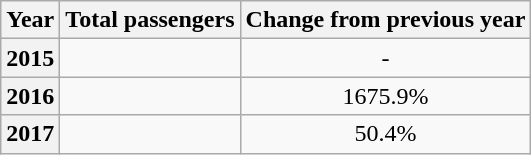<table class="wikitable" style="text-align: center;">
<tr>
<th>Year</th>
<th>Total passengers</th>
<th>Change from previous year</th>
</tr>
<tr>
<th>2015</th>
<td></td>
<td>-</td>
</tr>
<tr>
<th>2016</th>
<td></td>
<td> 1675.9%</td>
</tr>
<tr>
<th>2017</th>
<td></td>
<td> 50.4%</td>
</tr>
</table>
